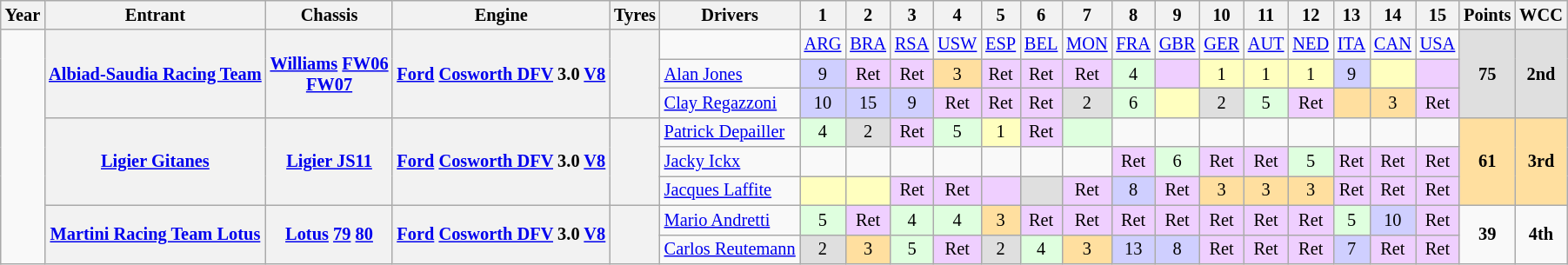<table class="wikitable" style="text-align:center; font-size:85%">
<tr>
<th>Year</th>
<th>Entrant</th>
<th>Chassis</th>
<th>Engine</th>
<th>Tyres</th>
<th>Drivers</th>
<th>1</th>
<th>2</th>
<th>3</th>
<th>4</th>
<th>5</th>
<th>6</th>
<th>7</th>
<th>8</th>
<th>9</th>
<th>10</th>
<th>11</th>
<th>12</th>
<th>13</th>
<th>14</th>
<th>15</th>
<th>Points</th>
<th>WCC</th>
</tr>
<tr>
<td rowspan="8"></td>
<th rowspan="3"><a href='#'>Albiad-Saudia Racing Team</a></th>
<th rowspan="3"><a href='#'>Williams</a> <a href='#'>FW06</a><br><a href='#'>FW07</a></th>
<th rowspan="3"><a href='#'>Ford</a> <a href='#'>Cosworth DFV</a> 3.0 <a href='#'>V8</a></th>
<th rowspan="3"></th>
<td></td>
<td><a href='#'>ARG</a></td>
<td><a href='#'>BRA</a></td>
<td><a href='#'>RSA</a></td>
<td><a href='#'>USW</a></td>
<td><a href='#'>ESP</a></td>
<td><a href='#'>BEL</a></td>
<td><a href='#'>MON</a></td>
<td><a href='#'>FRA</a></td>
<td><a href='#'>GBR</a></td>
<td><a href='#'>GER</a></td>
<td><a href='#'>AUT</a></td>
<td><a href='#'>NED</a></td>
<td><a href='#'>ITA</a></td>
<td><a href='#'>CAN</a></td>
<td><a href='#'>USA</a></td>
<td rowspan="3" style="background:#dfdfdf;"><strong>75</strong></td>
<td rowspan="3" style="background:#dfdfdf;"><strong>2nd</strong></td>
</tr>
<tr>
<td align="left"><a href='#'>Alan Jones</a></td>
<td style="background:#CFCFFF;">9</td>
<td style="background:#efcfff;">Ret</td>
<td style="background:#efcfff;">Ret</td>
<td style="background:#ffdf9f;">3</td>
<td style="background:#efcfff;">Ret</td>
<td style="background:#efcfff;">Ret</td>
<td style="background:#efcfff;">Ret</td>
<td style="background:#dfffdf;">4</td>
<td style="background:#efcfff;"></td>
<td style="background:#ffffbf;">1</td>
<td style="background:#ffffbf;">1</td>
<td style="background:#ffffbf;">1</td>
<td style="background:#CFCFFF;">9</td>
<td style="background:#ffffbf;"></td>
<td style="background:#efcfff;"></td>
</tr>
<tr>
<td align="left"><a href='#'>Clay Regazzoni</a></td>
<td style="background:#cfcfff;">10</td>
<td style="background:#cfcfff;">15</td>
<td style="background:#cfcfff;">9</td>
<td style="background:#efcfff;">Ret</td>
<td style="background:#efcfff;">Ret</td>
<td style="background:#efcfff;">Ret</td>
<td style="background:#dfdfdf;">2</td>
<td style="background:#dfffdf;">6</td>
<td style="background:#ffffbf;"></td>
<td style="background:#dfdfdf;">2</td>
<td style="background:#dfffdf;">5</td>
<td style="background:#efcfff;">Ret</td>
<td style="background:#ffdf9f;"></td>
<td style="background:#ffdf9f;">3</td>
<td style="background:#efcfff;">Ret</td>
</tr>
<tr>
<th rowspan=3><a href='#'>Ligier Gitanes</a></th>
<th rowspan=3><a href='#'>Ligier JS11</a></th>
<th rowspan=3><a href='#'>Ford</a> <a href='#'>Cosworth DFV</a> 3.0 <a href='#'>V8</a></th>
<th rowspan=3></th>
<td align="left"><a href='#'>Patrick Depailler</a></td>
<td style="background:#dfffdf;">4</td>
<td style="background:#dfdfdf;">2</td>
<td style="background:#efcfff;">Ret</td>
<td style="background:#dfffdf;">5</td>
<td style="background:#ffffbf;">1</td>
<td style="background:#efcfff;">Ret</td>
<td style="background:#dfffdf;"></td>
<td></td>
<td></td>
<td></td>
<td></td>
<td></td>
<td></td>
<td></td>
<td></td>
<th rowspan="3" style="background:#ffdf9f;"><strong>61</strong></th>
<th rowspan="3" style="background:#ffdf9f;"><strong>3rd</strong></th>
</tr>
<tr>
<td align="left"><a href='#'>Jacky Ickx</a></td>
<td></td>
<td></td>
<td></td>
<td></td>
<td></td>
<td></td>
<td></td>
<td style="background:#efcfff;">Ret</td>
<td style="background:#dfffdf;">6</td>
<td style="background:#efcfff;">Ret</td>
<td style="background:#efcfff;">Ret</td>
<td style="background:#dfffdf;">5</td>
<td style="background:#efcfff;">Ret</td>
<td style="background:#efcfff;">Ret</td>
<td style="background:#efcfff;">Ret</td>
</tr>
<tr>
<td align="left"><a href='#'>Jacques Laffite</a></td>
<td style="background:#ffffbf;"></td>
<td style="background:#ffffbf;"></td>
<td style="background:#efcfff;">Ret</td>
<td style="background:#efcfff;">Ret</td>
<td style="background:#efcfff;"></td>
<td style="background:#dfdfdf;"></td>
<td style="background:#efcfff;">Ret</td>
<td style="background:#cfcfff;">8</td>
<td style="background:#efcfff;">Ret</td>
<td style="background:#ffdf9f;">3</td>
<td style="background:#ffdf9f;">3</td>
<td style="background:#ffdf9f;">3</td>
<td style="background:#efcfff;">Ret</td>
<td style="background:#efcfff;">Ret</td>
<td style="background:#efcfff;">Ret</td>
</tr>
<tr>
<th rowspan="2"><a href='#'>Martini Racing Team Lotus</a></th>
<th rowspan="2"><a href='#'>Lotus</a> <a href='#'>79</a> <a href='#'>80</a></th>
<th rowspan="2"><a href='#'>Ford</a> <a href='#'>Cosworth DFV</a> 3.0 <a href='#'>V8</a></th>
<th rowspan="2"></th>
<td align="left"><a href='#'>Mario Andretti</a></td>
<td style="background:#dfffdf;">5</td>
<td style="background:#efcfff;">Ret</td>
<td style="background:#dfffdf;">4</td>
<td style="background:#dfffdf;">4</td>
<td style="background:#ffdf9f;">3</td>
<td style="background:#efcfff;">Ret</td>
<td style="background:#efcfff;">Ret</td>
<td style="background:#efcfff;">Ret</td>
<td style="background:#efcfff;">Ret</td>
<td style="background:#efcfff;">Ret</td>
<td style="background:#efcfff;">Ret</td>
<td style="background:#efcfff;">Ret</td>
<td style="background:#dfffdf;">5</td>
<td style="background:#CFCFFF;">10</td>
<td style="background:#efcfff;">Ret</td>
<td rowspan="2"><strong>39</strong></td>
<td rowspan="2"><strong>4th</strong></td>
</tr>
<tr>
<td><a href='#'>Carlos Reutemann</a></td>
<td style="background:#dfdfdf;">2</td>
<td style="background:#ffdf9f;">3</td>
<td style="background:#dfffdf;">5</td>
<td style="background:#efcfff;">Ret</td>
<td style="background:#dfdfdf;">2</td>
<td style="background:#dfffdf;">4</td>
<td style="background:#ffdf9f;">3</td>
<td style="background:#CFCFFF;">13</td>
<td style="background:#CFCFFF;">8</td>
<td style="background:#efcfff;">Ret</td>
<td style="background:#efcfff;">Ret</td>
<td style="background:#efcfff;">Ret</td>
<td style="background:#CFCFFF;">7</td>
<td style="background:#efcfff;">Ret</td>
<td style="background:#efcfff;">Ret</td>
</tr>
</table>
